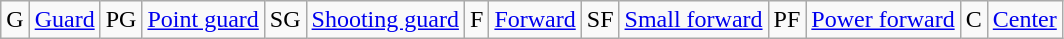<table class=wikitable>
<tr>
<td>G</td>
<td><a href='#'>Guard</a></td>
<td>PG</td>
<td><a href='#'>Point guard</a></td>
<td>SG</td>
<td><a href='#'>Shooting guard</a></td>
<td>F</td>
<td><a href='#'>Forward</a></td>
<td>SF</td>
<td><a href='#'>Small forward</a></td>
<td>PF</td>
<td><a href='#'>Power forward</a></td>
<td>C</td>
<td><a href='#'>Center</a></td>
</tr>
</table>
